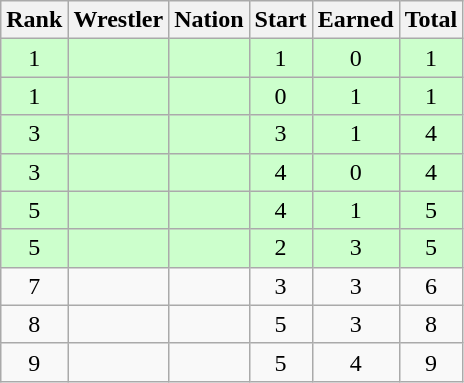<table class="wikitable sortable" style="text-align:center;">
<tr>
<th>Rank</th>
<th>Wrestler</th>
<th>Nation</th>
<th>Start</th>
<th>Earned</th>
<th>Total</th>
</tr>
<tr style="background:#cfc;">
<td>1</td>
<td align=left></td>
<td align=left></td>
<td>1</td>
<td>0</td>
<td>1</td>
</tr>
<tr style="background:#cfc;">
<td>1</td>
<td align=left></td>
<td align=left></td>
<td>0</td>
<td>1</td>
<td>1</td>
</tr>
<tr style="background:#cfc;">
<td>3</td>
<td align=left></td>
<td align=left></td>
<td>3</td>
<td>1</td>
<td>4</td>
</tr>
<tr style="background:#cfc;">
<td>3</td>
<td align=left></td>
<td align=left></td>
<td>4</td>
<td>0</td>
<td>4</td>
</tr>
<tr style="background:#cfc;">
<td>5</td>
<td align=left></td>
<td align=left></td>
<td>4</td>
<td>1</td>
<td>5</td>
</tr>
<tr style="background:#cfc;">
<td>5</td>
<td align=left></td>
<td align=left></td>
<td>2</td>
<td>3</td>
<td>5</td>
</tr>
<tr>
<td>7</td>
<td align=left></td>
<td align=left></td>
<td>3</td>
<td>3</td>
<td>6</td>
</tr>
<tr>
<td>8</td>
<td align=left></td>
<td align=left></td>
<td>5</td>
<td>3</td>
<td>8</td>
</tr>
<tr>
<td>9</td>
<td align=left></td>
<td align=left></td>
<td>5</td>
<td>4</td>
<td>9</td>
</tr>
</table>
